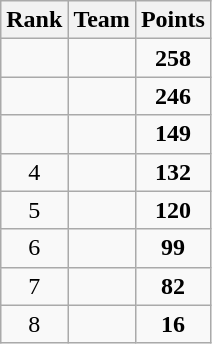<table class="wikitable">
<tr>
<th>Rank</th>
<th>Team</th>
<th>Points</th>
</tr>
<tr>
<td align=center></td>
<td></td>
<td align=center><strong>258</strong></td>
</tr>
<tr>
<td align=center></td>
<td></td>
<td align=center><strong>246</strong></td>
</tr>
<tr>
<td align=center></td>
<td></td>
<td align=center><strong>149</strong></td>
</tr>
<tr>
<td align=center>4</td>
<td></td>
<td align=center><strong>132</strong></td>
</tr>
<tr>
<td align=center>5</td>
<td></td>
<td align=center><strong>120</strong></td>
</tr>
<tr>
<td align=center>6</td>
<td></td>
<td align=center><strong>99</strong></td>
</tr>
<tr>
<td align=center>7</td>
<td></td>
<td align=center><strong>82</strong></td>
</tr>
<tr>
<td align=center>8</td>
<td></td>
<td align=center><strong>16</strong></td>
</tr>
</table>
